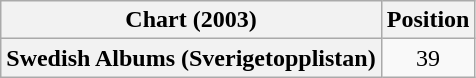<table class="wikitable plainrowheaders" style="text-align:center">
<tr>
<th scope="col">Chart (2003)</th>
<th scope="col">Position</th>
</tr>
<tr>
<th scope="row">Swedish Albums (Sverigetopplistan)</th>
<td>39</td>
</tr>
</table>
